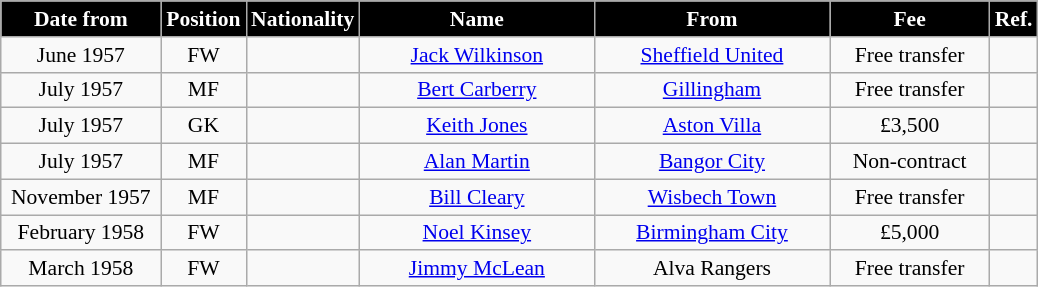<table class="wikitable" style="text-align:center; font-size:90%; ">
<tr>
<th style="background:#000000; color:white; width:100px;">Date from</th>
<th style="background:#000000; color:white; width:50px;">Position</th>
<th style="background:#000000; color:white; width:50px;">Nationality</th>
<th style="background:#000000; color:white; width:150px;">Name</th>
<th style="background:#000000; color:white; width:150px;">From</th>
<th style="background:#000000; color:white; width:100px;">Fee</th>
<th style="background:#000000; color:white; width:25px;">Ref.</th>
</tr>
<tr>
<td>June 1957</td>
<td>FW</td>
<td></td>
<td><a href='#'>Jack Wilkinson</a></td>
<td><a href='#'>Sheffield United</a></td>
<td>Free transfer</td>
<td></td>
</tr>
<tr>
<td>July 1957</td>
<td>MF</td>
<td></td>
<td><a href='#'>Bert Carberry</a></td>
<td><a href='#'>Gillingham</a></td>
<td>Free transfer</td>
<td></td>
</tr>
<tr>
<td>July 1957</td>
<td>GK</td>
<td></td>
<td><a href='#'>Keith Jones</a></td>
<td><a href='#'>Aston Villa</a></td>
<td>£3,500</td>
<td></td>
</tr>
<tr>
<td>July 1957</td>
<td>MF</td>
<td></td>
<td><a href='#'>Alan Martin</a></td>
<td><a href='#'>Bangor City</a></td>
<td>Non-contract</td>
<td></td>
</tr>
<tr>
<td>November 1957</td>
<td>MF</td>
<td></td>
<td><a href='#'>Bill Cleary</a></td>
<td><a href='#'>Wisbech Town</a></td>
<td>Free transfer</td>
<td></td>
</tr>
<tr>
<td>February 1958</td>
<td>FW</td>
<td></td>
<td><a href='#'>Noel Kinsey</a></td>
<td><a href='#'>Birmingham City</a></td>
<td>£5,000</td>
<td></td>
</tr>
<tr>
<td>March 1958</td>
<td>FW</td>
<td></td>
<td><a href='#'>Jimmy McLean</a></td>
<td>Alva Rangers</td>
<td>Free transfer</td>
<td></td>
</tr>
</table>
